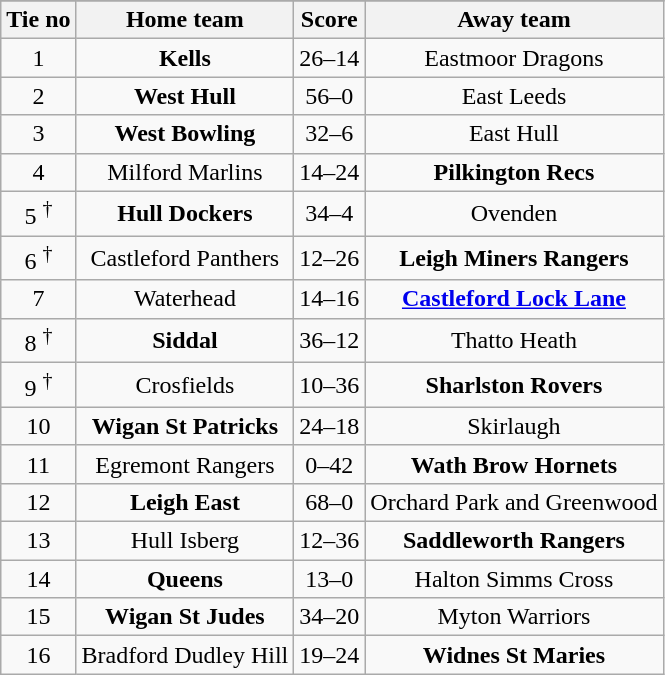<table class="wikitable" style="text-align: center">
<tr>
</tr>
<tr>
<th>Tie no</th>
<th>Home team</th>
<th>Score</th>
<th>Away team</th>
</tr>
<tr>
<td>1</td>
<td><strong>Kells</strong></td>
<td>26–14</td>
<td>Eastmoor Dragons</td>
</tr>
<tr>
<td>2</td>
<td><strong>West Hull</strong></td>
<td>56–0</td>
<td>East Leeds</td>
</tr>
<tr>
<td>3</td>
<td><strong>West Bowling</strong></td>
<td>32–6</td>
<td>East Hull</td>
</tr>
<tr>
<td>4</td>
<td>Milford Marlins</td>
<td>14–24</td>
<td><strong>Pilkington Recs</strong></td>
</tr>
<tr>
<td>5 <sup>†</sup></td>
<td><strong>Hull Dockers</strong></td>
<td>34–4</td>
<td>Ovenden</td>
</tr>
<tr>
<td>6 <sup>†</sup></td>
<td>Castleford Panthers</td>
<td>12–26</td>
<td><strong>Leigh Miners Rangers</strong></td>
</tr>
<tr>
<td>7</td>
<td>Waterhead</td>
<td>14–16</td>
<td><strong><a href='#'>Castleford Lock Lane</a></strong></td>
</tr>
<tr>
<td>8 <sup>†</sup></td>
<td><strong>Siddal</strong></td>
<td>36–12</td>
<td>Thatto Heath</td>
</tr>
<tr>
<td>9 <sup>†</sup></td>
<td>Crosfields</td>
<td>10–36</td>
<td><strong>Sharlston Rovers</strong></td>
</tr>
<tr>
<td>10</td>
<td><strong>Wigan St Patricks</strong></td>
<td>24–18</td>
<td>Skirlaugh</td>
</tr>
<tr>
<td>11</td>
<td>Egremont Rangers</td>
<td>0–42</td>
<td><strong>Wath Brow Hornets</strong></td>
</tr>
<tr>
<td>12</td>
<td><strong>Leigh East</strong></td>
<td>68–0</td>
<td>Orchard Park and Greenwood</td>
</tr>
<tr>
<td>13</td>
<td>Hull Isberg</td>
<td>12–36</td>
<td><strong>Saddleworth Rangers</strong></td>
</tr>
<tr>
<td>14</td>
<td><strong>Queens</strong></td>
<td>13–0</td>
<td>Halton Simms Cross</td>
</tr>
<tr>
<td>15</td>
<td><strong>Wigan St Judes</strong></td>
<td>34–20</td>
<td>Myton Warriors</td>
</tr>
<tr>
<td>16</td>
<td>Bradford Dudley Hill</td>
<td>19–24</td>
<td><strong>Widnes St Maries</strong></td>
</tr>
</table>
